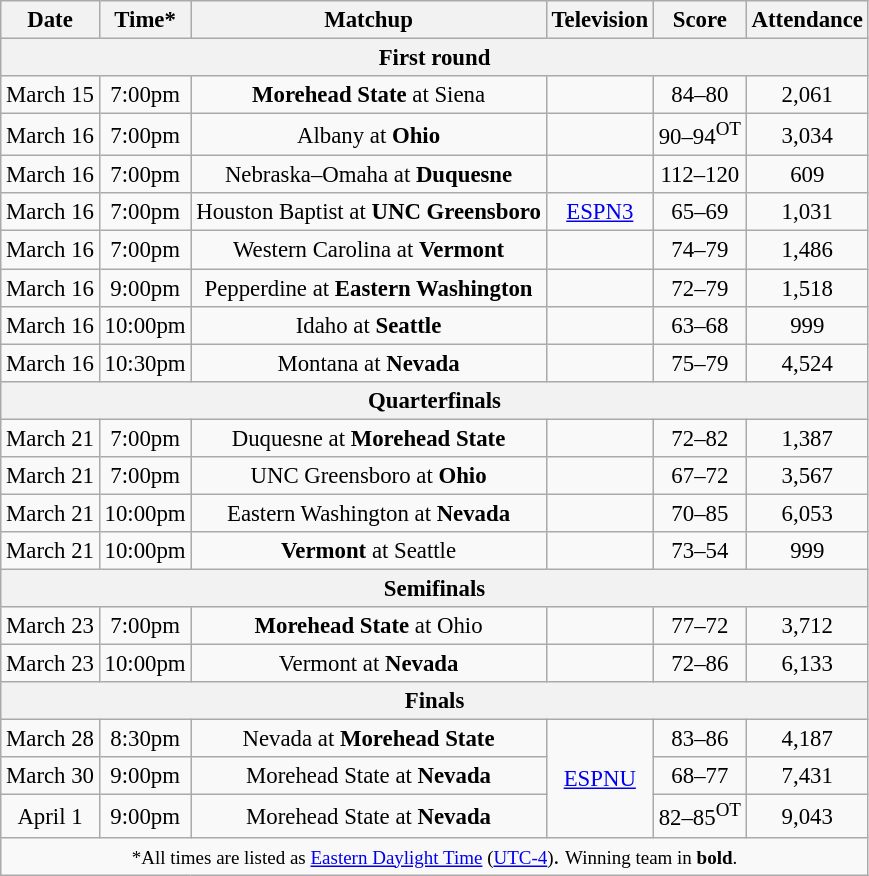<table class="wikitable" style="font-size: 95%; text-align:center">
<tr>
<th>Date</th>
<th>Time*</th>
<th>Matchup</th>
<th>Television</th>
<th>Score</th>
<th>Attendance</th>
</tr>
<tr>
<th colspan=6>First round</th>
</tr>
<tr>
<td>March 15</td>
<td>7:00pm</td>
<td><strong>Morehead State</strong> at Siena</td>
<td></td>
<td>84–80</td>
<td>2,061</td>
</tr>
<tr>
<td>March 16</td>
<td>7:00pm</td>
<td>Albany at <strong>Ohio</strong></td>
<td></td>
<td>90–94<sup>OT</sup></td>
<td>3,034</td>
</tr>
<tr>
<td>March 16</td>
<td>7:00pm</td>
<td>Nebraska–Omaha at <strong>Duquesne</strong></td>
<td></td>
<td>112–120</td>
<td>609</td>
</tr>
<tr>
<td>March 16</td>
<td>7:00pm</td>
<td>Houston Baptist at <strong>UNC Greensboro</strong></td>
<td><a href='#'>ESPN3</a></td>
<td>65–69</td>
<td>1,031</td>
</tr>
<tr>
<td>March 16</td>
<td>7:00pm</td>
<td>Western Carolina at <strong>Vermont</strong></td>
<td></td>
<td>74–79</td>
<td>1,486</td>
</tr>
<tr>
<td>March 16</td>
<td>9:00pm</td>
<td>Pepperdine at <strong>Eastern Washington</strong></td>
<td></td>
<td>72–79</td>
<td>1,518</td>
</tr>
<tr>
<td>March 16</td>
<td>10:00pm</td>
<td>Idaho at <strong>Seattle</strong></td>
<td></td>
<td>63–68</td>
<td>999</td>
</tr>
<tr>
<td>March 16</td>
<td>10:30pm</td>
<td>Montana at <strong>Nevada</strong></td>
<td></td>
<td>75–79</td>
<td>4,524</td>
</tr>
<tr>
<th colspan=6>Quarterfinals</th>
</tr>
<tr>
<td>March 21</td>
<td>7:00pm</td>
<td>Duquesne at <strong>Morehead State</strong></td>
<td></td>
<td>72–82</td>
<td>1,387</td>
</tr>
<tr>
<td>March 21</td>
<td>7:00pm</td>
<td>UNC Greensboro at <strong>Ohio</strong></td>
<td></td>
<td>67–72</td>
<td>3,567</td>
</tr>
<tr>
<td>March 21</td>
<td>10:00pm</td>
<td>Eastern Washington at <strong>Nevada</strong></td>
<td></td>
<td>70–85</td>
<td>6,053</td>
</tr>
<tr>
<td>March 21</td>
<td>10:00pm</td>
<td><strong>Vermont</strong> at Seattle</td>
<td></td>
<td>73–54</td>
<td>999</td>
</tr>
<tr>
<th colspan=6>Semifinals</th>
</tr>
<tr>
<td>March 23</td>
<td>7:00pm</td>
<td><strong>Morehead State</strong> at Ohio</td>
<td></td>
<td>77–72</td>
<td>3,712</td>
</tr>
<tr>
<td>March 23</td>
<td>10:00pm</td>
<td>Vermont at <strong>Nevada</strong></td>
<td></td>
<td>72–86</td>
<td>6,133</td>
</tr>
<tr>
<th colspan=6>Finals</th>
</tr>
<tr>
<td>March 28</td>
<td>8:30pm</td>
<td>Nevada at <strong>Morehead State</strong></td>
<td Rowspan=3><a href='#'>ESPNU</a></td>
<td>83–86</td>
<td>4,187</td>
</tr>
<tr>
<td>March 30</td>
<td>9:00pm</td>
<td>Morehead State at <strong>Nevada</strong></td>
<td>68–77</td>
<td>7,431</td>
</tr>
<tr>
<td>April 1</td>
<td>9:00pm</td>
<td>Morehead State at <strong>Nevada</strong></td>
<td>82–85<sup>OT</sup></td>
<td>9,043</td>
</tr>
<tr>
<td colspan=6><small>*All times are listed as <a href='#'>Eastern Daylight Time</a> (<a href='#'>UTC-4</a>)</small>. <small>Winning team in <strong>bold</strong>.</small></td>
</tr>
</table>
